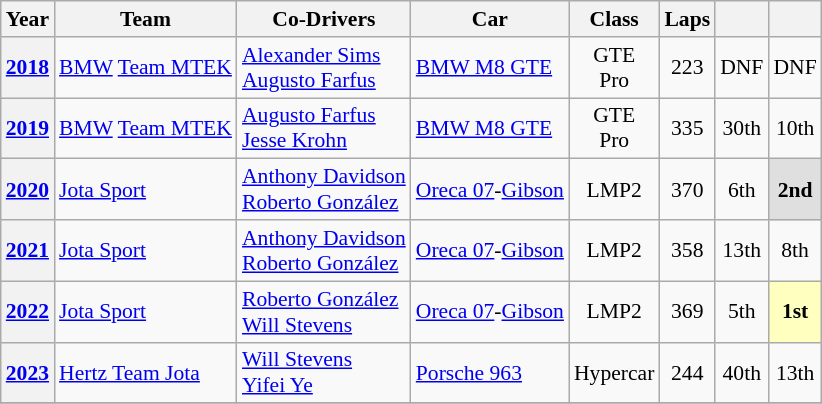<table class="wikitable" style="text-align:center; font-size:90%">
<tr>
<th>Year</th>
<th>Team</th>
<th>Co-Drivers</th>
<th>Car</th>
<th>Class</th>
<th>Laps</th>
<th></th>
<th></th>
</tr>
<tr>
<th><a href='#'>2018</a></th>
<td align="left"nowrap> <a href='#'>BMW</a> <a href='#'>Team MTEK</a></td>
<td align="left"nowrap> <a href='#'>Alexander Sims</a><br> <a href='#'>Augusto Farfus</a></td>
<td align="left"nowrap><a href='#'>BMW M8 GTE</a></td>
<td>GTE<br>Pro</td>
<td>223</td>
<td>DNF</td>
<td>DNF</td>
</tr>
<tr>
<th><a href='#'>2019</a></th>
<td align="left"nowrap> <a href='#'>BMW</a> <a href='#'>Team MTEK</a></td>
<td align="left"nowrap> <a href='#'>Augusto Farfus</a><br> <a href='#'>Jesse Krohn</a></td>
<td align="left"nowrap><a href='#'>BMW M8 GTE</a></td>
<td>GTE<br>Pro</td>
<td>335</td>
<td>30th</td>
<td>10th</td>
</tr>
<tr>
<th><a href='#'>2020</a></th>
<td align="left"nowrap> <a href='#'>Jota Sport</a></td>
<td align="left"nowrap> <a href='#'>Anthony Davidson</a><br> <a href='#'>Roberto González</a></td>
<td align="left"nowrap><a href='#'>Oreca 07</a>-<a href='#'>Gibson</a></td>
<td>LMP2</td>
<td>370</td>
<td>6th</td>
<td style="background:#DFDFDF;"><strong>2nd</strong></td>
</tr>
<tr>
<th><a href='#'>2021</a></th>
<td align="left"nowrap> <a href='#'>Jota Sport</a></td>
<td align="left"nowrap> <a href='#'>Anthony Davidson</a><br> <a href='#'>Roberto González</a></td>
<td align="left"nowrap><a href='#'>Oreca 07</a>-<a href='#'>Gibson</a></td>
<td>LMP2</td>
<td>358</td>
<td>13th</td>
<td>8th</td>
</tr>
<tr>
<th><a href='#'>2022</a></th>
<td align="left"nowrap> <a href='#'>Jota Sport</a></td>
<td align="left"nowrap> <a href='#'>Roberto González</a><br> <a href='#'>Will Stevens</a></td>
<td align="left"nowrap><a href='#'>Oreca 07</a>-<a href='#'>Gibson</a></td>
<td>LMP2</td>
<td>369</td>
<td>5th</td>
<td style="background:#FFFFBF;"><strong>1st</strong></td>
</tr>
<tr>
<th><a href='#'>2023</a></th>
<td align="left"nowrap> <a href='#'>Hertz Team Jota</a></td>
<td align="left"nowrap> <a href='#'>Will Stevens</a><br> <a href='#'>Yifei Ye</a></td>
<td align="left"nowrap><a href='#'>Porsche 963</a></td>
<td>Hypercar</td>
<td>244</td>
<td>40th</td>
<td>13th</td>
</tr>
<tr>
</tr>
</table>
